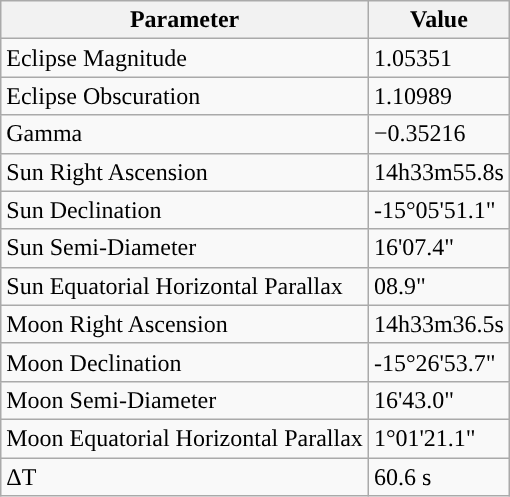<table class="wikitable">
<tr>
<th>Parameter</th>
<th>Value</th>
</tr>
<tr>
<td>Eclipse Magnitude</td>
<td>1.05351</td>
</tr>
<tr>
<td>Eclipse Obscuration</td>
<td>1.10989</td>
</tr>
<tr>
<td>Gamma</td>
<td>−0.35216</td>
</tr>
<tr>
<td>Sun Right Ascension</td>
<td>14h33m55.8s</td>
</tr>
<tr>
<td>Sun Declination</td>
<td>-15°05'51.1"</td>
</tr>
<tr>
<td>Sun Semi-Diameter</td>
<td>16'07.4"</td>
</tr>
<tr>
<td>Sun Equatorial Horizontal Parallax</td>
<td>08.9"</td>
</tr>
<tr>
<td>Moon Right Ascension</td>
<td>14h33m36.5s</td>
</tr>
<tr>
<td>Moon Declination</td>
<td>-15°26'53.7"</td>
</tr>
<tr>
<td>Moon Semi-Diameter</td>
<td>16'43.0"</td>
</tr>
<tr>
<td>Moon Equatorial Horizontal Parallax</td>
<td>1°01'21.1"</td>
</tr>
<tr>
<td>ΔT</td>
<td>60.6 s</td>
</tr>
</table>
